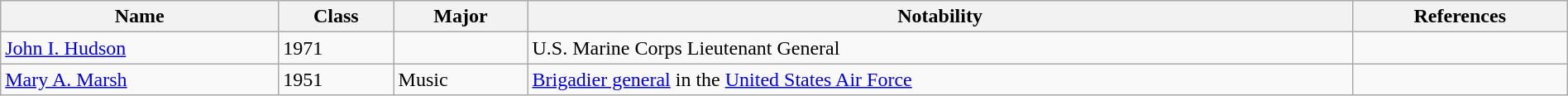<table class="wikitable" style="width:100%;">
<tr>
<th>Name</th>
<th>Class</th>
<th>Major</th>
<th>Notability</th>
<th>References</th>
</tr>
<tr>
<td><a href='#'>John I. Hudson</a></td>
<td>1971</td>
<td></td>
<td>U.S. Marine Corps Lieutenant General</td>
<td></td>
</tr>
<tr>
<td><a href='#'>Mary A. Marsh</a></td>
<td>1951</td>
<td>Music</td>
<td><a href='#'>Brigadier general</a> in the <a href='#'>United States Air Force</a></td>
<td></td>
</tr>
</table>
